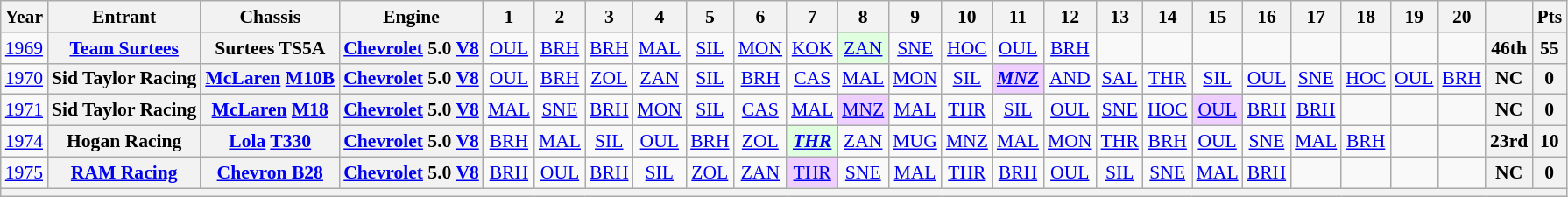<table class="wikitable" style="text-align:center; font-size:90%">
<tr>
<th>Year</th>
<th>Entrant</th>
<th>Chassis</th>
<th>Engine</th>
<th>1</th>
<th>2</th>
<th>3</th>
<th>4</th>
<th>5</th>
<th>6</th>
<th>7</th>
<th>8</th>
<th>9</th>
<th>10</th>
<th>11</th>
<th>12</th>
<th>13</th>
<th>14</th>
<th>15</th>
<th>16</th>
<th>17</th>
<th>18</th>
<th>19</th>
<th>20</th>
<th></th>
<th>Pts</th>
</tr>
<tr>
<td><a href='#'>1969</a></td>
<th><a href='#'>Team Surtees</a></th>
<th>Surtees TS5A</th>
<th><a href='#'>Chevrolet</a> 5.0 <a href='#'>V8</a></th>
<td><a href='#'>OUL</a></td>
<td><a href='#'>BRH</a></td>
<td><a href='#'>BRH</a></td>
<td><a href='#'>MAL</a></td>
<td><a href='#'>SIL</a></td>
<td><a href='#'>MON</a></td>
<td><a href='#'>KOK</a></td>
<td style="background:#DFFFDF;"><a href='#'>ZAN</a><br></td>
<td><a href='#'>SNE</a></td>
<td><a href='#'>HOC</a></td>
<td><a href='#'>OUL</a></td>
<td><a href='#'>BRH</a></td>
<td></td>
<td></td>
<td></td>
<td></td>
<td></td>
<td></td>
<td></td>
<td></td>
<th>46th</th>
<th>55</th>
</tr>
<tr>
<td><a href='#'>1970</a></td>
<th>Sid Taylor Racing</th>
<th><a href='#'>McLaren</a> <a href='#'>M10B</a></th>
<th><a href='#'>Chevrolet</a> 5.0 <a href='#'>V8</a></th>
<td><a href='#'>OUL</a></td>
<td><a href='#'>BRH</a></td>
<td><a href='#'>ZOL</a></td>
<td><a href='#'>ZAN</a></td>
<td><a href='#'>SIL</a></td>
<td><a href='#'>BRH</a></td>
<td><a href='#'>CAS</a></td>
<td><a href='#'>MAL</a></td>
<td><a href='#'>MON</a></td>
<td><a href='#'>SIL</a></td>
<td style="background:#EFCFFF;"><strong><em><a href='#'>MNZ</a></em></strong><br></td>
<td><a href='#'>AND</a></td>
<td><a href='#'>SAL</a></td>
<td><a href='#'>THR</a></td>
<td><a href='#'>SIL</a></td>
<td><a href='#'>OUL</a></td>
<td><a href='#'>SNE</a></td>
<td><a href='#'>HOC</a></td>
<td><a href='#'>OUL</a></td>
<td><a href='#'>BRH</a></td>
<th>NC</th>
<th>0</th>
</tr>
<tr>
<td><a href='#'>1971</a></td>
<th>Sid Taylor Racing</th>
<th><a href='#'>McLaren</a> <a href='#'>M18</a></th>
<th><a href='#'>Chevrolet</a> 5.0 <a href='#'>V8</a></th>
<td><a href='#'>MAL</a></td>
<td><a href='#'>SNE</a></td>
<td><a href='#'>BRH</a></td>
<td><a href='#'>MON</a></td>
<td><a href='#'>SIL</a></td>
<td><a href='#'>CAS</a></td>
<td><a href='#'>MAL</a></td>
<td style="background:#EFCFFF;"><a href='#'>MNZ</a><br></td>
<td><a href='#'>MAL</a></td>
<td><a href='#'>THR</a></td>
<td><a href='#'>SIL</a></td>
<td><a href='#'>OUL</a></td>
<td><a href='#'>SNE</a></td>
<td><a href='#'>HOC</a></td>
<td style="background:#EFCFFF;"><a href='#'>OUL</a><br></td>
<td><a href='#'>BRH</a></td>
<td><a href='#'>BRH</a></td>
<td></td>
<td></td>
<td></td>
<th>NC</th>
<th>0</th>
</tr>
<tr>
<td><a href='#'>1974</a></td>
<th>Hogan Racing</th>
<th><a href='#'>Lola</a> <a href='#'>T330</a></th>
<th><a href='#'>Chevrolet</a> 5.0 <a href='#'>V8</a></th>
<td><a href='#'>BRH</a></td>
<td><a href='#'>MAL</a></td>
<td><a href='#'>SIL</a></td>
<td><a href='#'>OUL</a></td>
<td><a href='#'>BRH</a></td>
<td><a href='#'>ZOL</a></td>
<td style="background:#DFFFDF;"><strong><em><a href='#'>THR</a></em></strong><br></td>
<td><a href='#'>ZAN</a></td>
<td><a href='#'>MUG</a></td>
<td><a href='#'>MNZ</a></td>
<td><a href='#'>MAL</a></td>
<td><a href='#'>MON</a></td>
<td><a href='#'>THR</a></td>
<td><a href='#'>BRH</a></td>
<td><a href='#'>OUL</a></td>
<td><a href='#'>SNE</a></td>
<td><a href='#'>MAL</a></td>
<td><a href='#'>BRH</a></td>
<td></td>
<td></td>
<th>23rd</th>
<th>10</th>
</tr>
<tr>
<td><a href='#'>1975</a></td>
<th><a href='#'>RAM Racing</a></th>
<th><a href='#'>Chevron B28</a></th>
<th><a href='#'>Chevrolet</a> 5.0 <a href='#'>V8</a></th>
<td><a href='#'>BRH</a></td>
<td><a href='#'>OUL</a></td>
<td><a href='#'>BRH</a></td>
<td><a href='#'>SIL</a></td>
<td><a href='#'>ZOL</a></td>
<td><a href='#'>ZAN</a></td>
<td style="background:#EFCFFF;"><a href='#'>THR</a><br></td>
<td><a href='#'>SNE</a></td>
<td><a href='#'>MAL</a></td>
<td><a href='#'>THR</a></td>
<td><a href='#'>BRH</a></td>
<td><a href='#'>OUL</a></td>
<td><a href='#'>SIL</a></td>
<td><a href='#'>SNE</a></td>
<td><a href='#'>MAL</a></td>
<td><a href='#'>BRH</a></td>
<td></td>
<td></td>
<td></td>
<td></td>
<th>NC</th>
<th>0</th>
</tr>
<tr>
<th colspan=26></th>
</tr>
</table>
